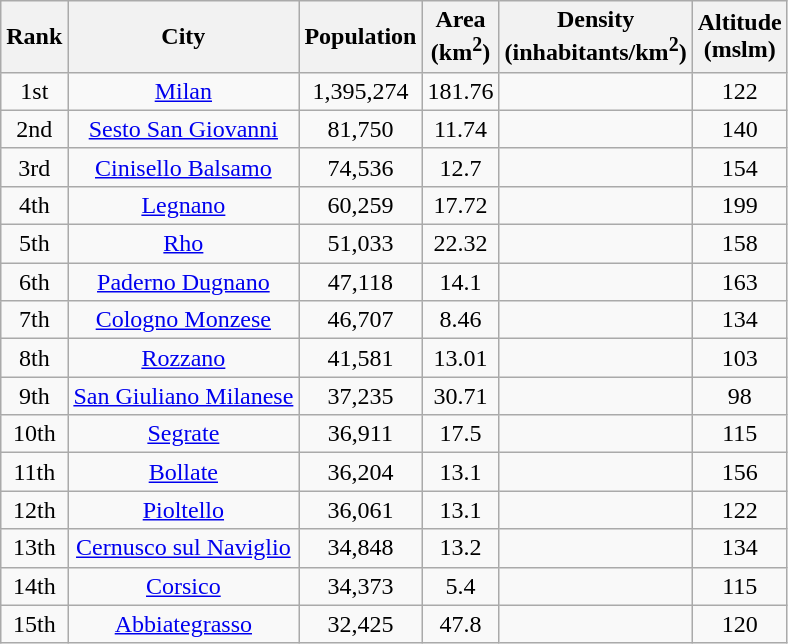<table class="wikitable" style="text-align:center">
<tr>
<th>Rank</th>
<th>City</th>
<th>Population</th>
<th>Area<br> (km<sup>2</sup>)</th>
<th>Density<br> (inhabitants/km<sup>2</sup>)</th>
<th>Altitude<br>  (mslm)</th>
</tr>
<tr>
<td>1st</td>
<td><a href='#'>Milan</a></td>
<td>1,395,274</td>
<td>181.76</td>
<td></td>
<td>122</td>
</tr>
<tr>
<td>2nd</td>
<td><a href='#'>Sesto San Giovanni</a></td>
<td>81,750</td>
<td>11.74</td>
<td></td>
<td>140</td>
</tr>
<tr>
<td>3rd</td>
<td><a href='#'>Cinisello Balsamo</a></td>
<td>74,536</td>
<td>12.7</td>
<td></td>
<td>154</td>
</tr>
<tr>
<td>4th</td>
<td><a href='#'>Legnano</a></td>
<td>60,259</td>
<td>17.72</td>
<td></td>
<td>199</td>
</tr>
<tr>
<td>5th</td>
<td><a href='#'>Rho</a></td>
<td>51,033</td>
<td>22.32</td>
<td></td>
<td>158</td>
</tr>
<tr>
<td>6th</td>
<td><a href='#'>Paderno Dugnano</a></td>
<td>47,118</td>
<td>14.1</td>
<td></td>
<td>163</td>
</tr>
<tr>
<td>7th</td>
<td><a href='#'>Cologno Monzese</a></td>
<td>46,707</td>
<td>8.46</td>
<td></td>
<td>134</td>
</tr>
<tr>
<td>8th</td>
<td><a href='#'>Rozzano</a></td>
<td>41,581</td>
<td>13.01</td>
<td></td>
<td>103</td>
</tr>
<tr>
<td>9th</td>
<td><a href='#'>San Giuliano Milanese</a></td>
<td>37,235</td>
<td>30.71</td>
<td></td>
<td>98</td>
</tr>
<tr>
<td>10th</td>
<td><a href='#'>Segrate</a></td>
<td>36,911</td>
<td>17.5</td>
<td></td>
<td>115</td>
</tr>
<tr>
<td>11th</td>
<td><a href='#'>Bollate</a></td>
<td>36,204</td>
<td>13.1</td>
<td></td>
<td>156</td>
</tr>
<tr>
<td>12th</td>
<td><a href='#'>Pioltello</a></td>
<td>36,061</td>
<td>13.1</td>
<td></td>
<td>122</td>
</tr>
<tr>
<td>13th</td>
<td><a href='#'>Cernusco sul Naviglio</a></td>
<td>34,848</td>
<td>13.2</td>
<td></td>
<td>134</td>
</tr>
<tr>
<td>14th</td>
<td><a href='#'>Corsico</a></td>
<td>34,373</td>
<td>5.4</td>
<td></td>
<td>115</td>
</tr>
<tr>
<td>15th</td>
<td><a href='#'>Abbiategrasso</a></td>
<td>32,425</td>
<td>47.8</td>
<td></td>
<td>120</td>
</tr>
</table>
